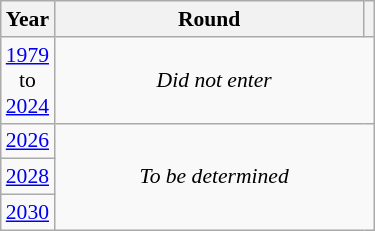<table class="wikitable" style="text-align: center; font-size:90%">
<tr>
<th>Year</th>
<th style="width:200px">Round</th>
<th></th>
</tr>
<tr>
<td><a href='#'>1979</a><br>to<br><a href='#'>2024</a></td>
<td colspan="2"><em>Did not enter</em></td>
</tr>
<tr>
<td><a href='#'>2026</a></td>
<td colspan="2" rowspan="3"><em>To be determined</em></td>
</tr>
<tr>
<td><a href='#'>2028</a></td>
</tr>
<tr>
<td><a href='#'>2030</a></td>
</tr>
</table>
